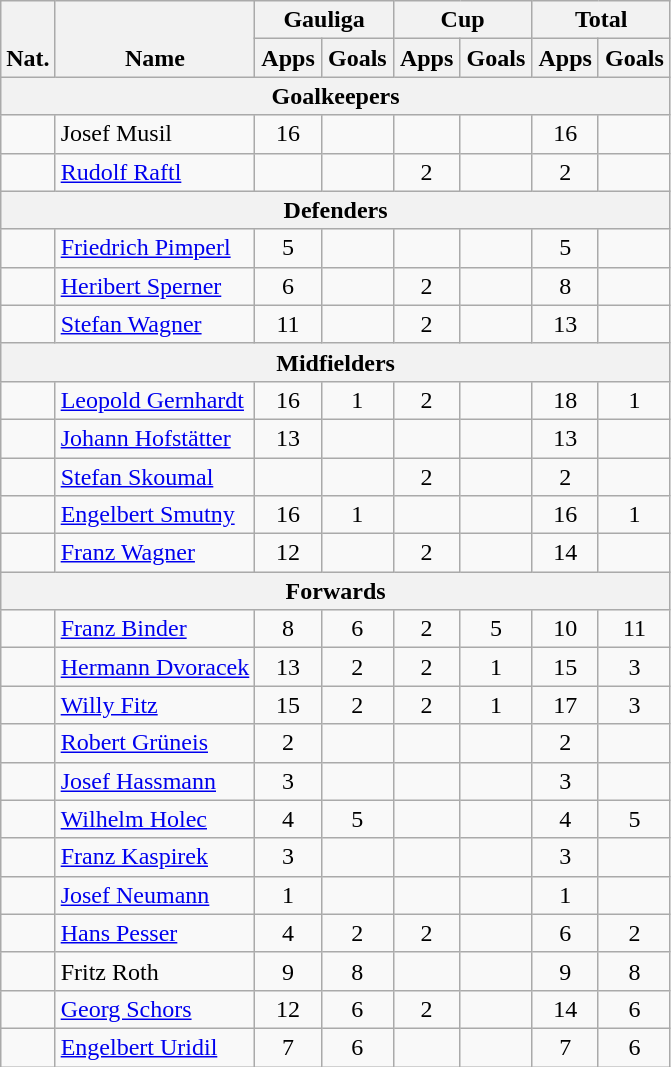<table class="wikitable" style="text-align:center">
<tr>
<th rowspan="2" valign="bottom">Nat.</th>
<th rowspan="2" valign="bottom">Name</th>
<th colspan="2" width="85">Gauliga</th>
<th colspan="2" width="85">Cup</th>
<th colspan="2" width="85">Total</th>
</tr>
<tr>
<th>Apps</th>
<th>Goals</th>
<th>Apps</th>
<th>Goals</th>
<th>Apps</th>
<th>Goals</th>
</tr>
<tr>
<th colspan=20>Goalkeepers</th>
</tr>
<tr>
<td></td>
<td align="left">Josef Musil</td>
<td>16</td>
<td></td>
<td></td>
<td></td>
<td>16</td>
<td></td>
</tr>
<tr>
<td></td>
<td align="left"><a href='#'>Rudolf Raftl</a></td>
<td></td>
<td></td>
<td>2</td>
<td></td>
<td>2</td>
<td></td>
</tr>
<tr>
<th colspan=20>Defenders</th>
</tr>
<tr>
<td></td>
<td align="left"><a href='#'>Friedrich Pimperl</a></td>
<td>5</td>
<td></td>
<td></td>
<td></td>
<td>5</td>
<td></td>
</tr>
<tr>
<td></td>
<td align="left"><a href='#'>Heribert Sperner</a></td>
<td>6</td>
<td></td>
<td>2</td>
<td></td>
<td>8</td>
<td></td>
</tr>
<tr>
<td></td>
<td align="left"><a href='#'>Stefan Wagner</a></td>
<td>11</td>
<td></td>
<td>2</td>
<td></td>
<td>13</td>
<td></td>
</tr>
<tr>
<th colspan=20>Midfielders</th>
</tr>
<tr>
<td></td>
<td align="left"><a href='#'>Leopold Gernhardt</a></td>
<td>16</td>
<td>1</td>
<td>2</td>
<td></td>
<td>18</td>
<td>1</td>
</tr>
<tr>
<td></td>
<td align="left"><a href='#'>Johann Hofstätter</a></td>
<td>13</td>
<td></td>
<td></td>
<td></td>
<td>13</td>
<td></td>
</tr>
<tr>
<td></td>
<td align="left"><a href='#'>Stefan Skoumal</a></td>
<td></td>
<td></td>
<td>2</td>
<td></td>
<td>2</td>
<td></td>
</tr>
<tr>
<td></td>
<td align="left"><a href='#'>Engelbert Smutny</a></td>
<td>16</td>
<td>1</td>
<td></td>
<td></td>
<td>16</td>
<td>1</td>
</tr>
<tr>
<td></td>
<td align="left"><a href='#'>Franz Wagner</a></td>
<td>12</td>
<td></td>
<td>2</td>
<td></td>
<td>14</td>
<td></td>
</tr>
<tr>
<th colspan=20>Forwards</th>
</tr>
<tr>
<td></td>
<td align="left"><a href='#'>Franz Binder</a></td>
<td>8</td>
<td>6</td>
<td>2</td>
<td>5</td>
<td>10</td>
<td>11</td>
</tr>
<tr>
<td></td>
<td align="left"><a href='#'>Hermann Dvoracek</a></td>
<td>13</td>
<td>2</td>
<td>2</td>
<td>1</td>
<td>15</td>
<td>3</td>
</tr>
<tr>
<td></td>
<td align="left"><a href='#'>Willy Fitz</a></td>
<td>15</td>
<td>2</td>
<td>2</td>
<td>1</td>
<td>17</td>
<td>3</td>
</tr>
<tr>
<td></td>
<td align="left"><a href='#'>Robert Grüneis</a></td>
<td>2</td>
<td></td>
<td></td>
<td></td>
<td>2</td>
<td></td>
</tr>
<tr>
<td></td>
<td align="left"><a href='#'>Josef Hassmann</a></td>
<td>3</td>
<td></td>
<td></td>
<td></td>
<td>3</td>
<td></td>
</tr>
<tr>
<td></td>
<td align="left"><a href='#'>Wilhelm Holec</a></td>
<td>4</td>
<td>5</td>
<td></td>
<td></td>
<td>4</td>
<td>5</td>
</tr>
<tr>
<td></td>
<td align="left"><a href='#'>Franz Kaspirek</a></td>
<td>3</td>
<td></td>
<td></td>
<td></td>
<td>3</td>
<td></td>
</tr>
<tr>
<td></td>
<td align="left"><a href='#'>Josef Neumann</a></td>
<td>1</td>
<td></td>
<td></td>
<td></td>
<td>1</td>
<td></td>
</tr>
<tr>
<td></td>
<td align="left"><a href='#'>Hans Pesser</a></td>
<td>4</td>
<td>2</td>
<td>2</td>
<td></td>
<td>6</td>
<td>2</td>
</tr>
<tr>
<td></td>
<td align="left">Fritz Roth</td>
<td>9</td>
<td>8</td>
<td></td>
<td></td>
<td>9</td>
<td>8</td>
</tr>
<tr>
<td></td>
<td align="left"><a href='#'>Georg Schors</a></td>
<td>12</td>
<td>6</td>
<td>2</td>
<td></td>
<td>14</td>
<td>6</td>
</tr>
<tr>
<td></td>
<td align="left"><a href='#'>Engelbert Uridil</a></td>
<td>7</td>
<td>6</td>
<td></td>
<td></td>
<td>7</td>
<td>6</td>
</tr>
</table>
